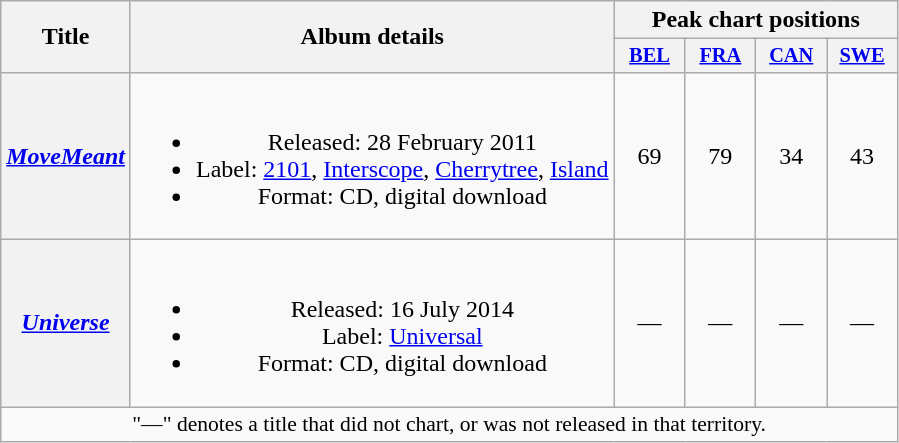<table class="wikitable plainrowheaders" style="text-align:center;">
<tr>
<th scope="col" rowspan="2">Title</th>
<th scope="col" rowspan="2">Album details</th>
<th scope="col" colspan="4">Peak chart positions</th>
</tr>
<tr>
<th scope="col" style="width:3em;font-size:85%;"><a href='#'>BEL</a></th>
<th scope="col" style="width:3em;font-size:85%;"><a href='#'>FRA</a><br></th>
<th scope="col" style="width:3em;font-size:85%;"><a href='#'>CAN</a></th>
<th scope="col" style="width:3em;font-size:85%;"><a href='#'>SWE</a><br></th>
</tr>
<tr>
<th scope="row"><em><a href='#'>MoveMeant</a></em></th>
<td><br><ul><li>Released: 28 February 2011</li><li>Label: <a href='#'>2101</a>, <a href='#'>Interscope</a>, <a href='#'>Cherrytree</a>, <a href='#'>Island</a></li><li>Format: CD, digital download</li></ul></td>
<td>69</td>
<td>79</td>
<td>34</td>
<td>43</td>
</tr>
<tr>
<th scope="row"><em><a href='#'>Universe</a></em></th>
<td><br><ul><li>Released: 16 July 2014</li><li>Label: <a href='#'>Universal</a></li><li>Format: CD, digital download</li></ul></td>
<td>—</td>
<td>—</td>
<td>—</td>
<td>—</td>
</tr>
<tr>
<td colspan="10" style="font-size:90%">"—" denotes a title that did not chart, or was not released in that territory.</td>
</tr>
</table>
